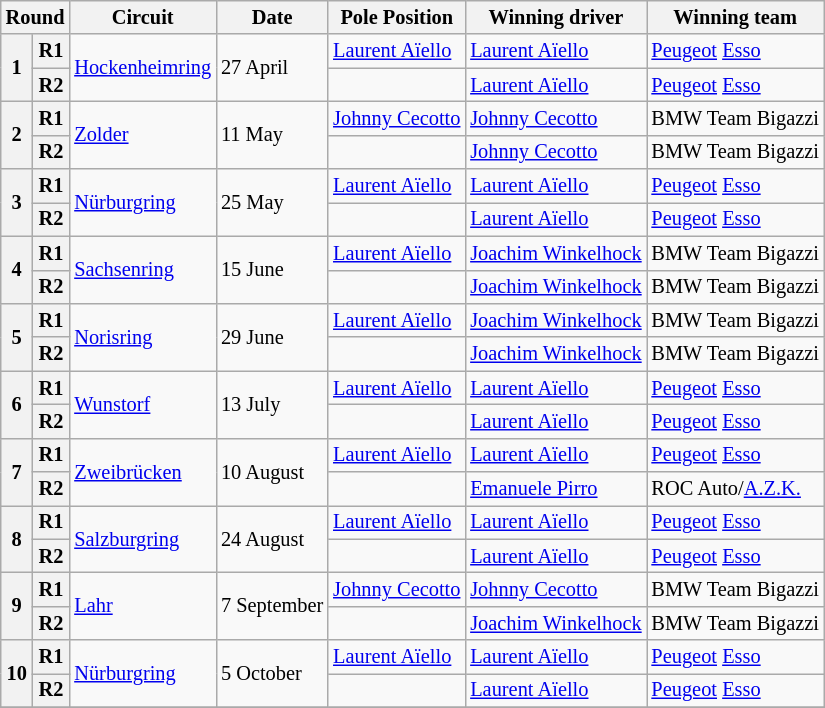<table class="wikitable" style="font-size: 85%;">
<tr>
<th colspan=2>Round</th>
<th>Circuit</th>
<th>Date</th>
<th>Pole Position</th>
<th>Winning driver</th>
<th>Winning team</th>
</tr>
<tr>
<th rowspan=2>1</th>
<th>R1</th>
<td rowspan=2> <a href='#'>Hockenheimring</a></td>
<td rowspan=2>27 April</td>
<td> <a href='#'>Laurent Aïello</a></td>
<td> <a href='#'>Laurent Aïello</a></td>
<td><a href='#'>Peugeot</a> <a href='#'>Esso</a></td>
</tr>
<tr>
<th>R2</th>
<td></td>
<td> <a href='#'>Laurent Aïello</a></td>
<td><a href='#'>Peugeot</a> <a href='#'>Esso</a></td>
</tr>
<tr>
<th rowspan=2>2</th>
<th>R1</th>
<td rowspan=2> <a href='#'>Zolder</a></td>
<td rowspan=2>11 May</td>
<td> <a href='#'>Johnny Cecotto</a></td>
<td> <a href='#'>Johnny Cecotto</a></td>
<td>BMW Team Bigazzi</td>
</tr>
<tr>
<th>R2</th>
<td></td>
<td> <a href='#'>Johnny Cecotto</a></td>
<td>BMW Team Bigazzi</td>
</tr>
<tr>
<th rowspan=2>3</th>
<th>R1</th>
<td rowspan=2> <a href='#'>Nürburgring</a></td>
<td rowspan=2>25 May</td>
<td> <a href='#'>Laurent Aïello</a></td>
<td> <a href='#'>Laurent Aïello</a></td>
<td><a href='#'>Peugeot</a> <a href='#'>Esso</a></td>
</tr>
<tr>
<th>R2</th>
<td></td>
<td> <a href='#'>Laurent Aïello</a></td>
<td><a href='#'>Peugeot</a> <a href='#'>Esso</a></td>
</tr>
<tr>
<th rowspan=2>4</th>
<th>R1</th>
<td rowspan=2> <a href='#'>Sachsenring</a></td>
<td rowspan=2>15 June</td>
<td> <a href='#'>Laurent Aïello</a></td>
<td> <a href='#'>Joachim Winkelhock</a></td>
<td>BMW Team Bigazzi</td>
</tr>
<tr>
<th>R2</th>
<td></td>
<td> <a href='#'>Joachim Winkelhock</a></td>
<td>BMW Team Bigazzi</td>
</tr>
<tr>
<th rowspan=2>5</th>
<th>R1</th>
<td rowspan=2> <a href='#'>Norisring</a></td>
<td rowspan=2>29 June</td>
<td> <a href='#'>Laurent Aïello</a></td>
<td> <a href='#'>Joachim Winkelhock</a></td>
<td>BMW Team Bigazzi</td>
</tr>
<tr>
<th>R2</th>
<td></td>
<td> <a href='#'>Joachim Winkelhock</a></td>
<td>BMW Team Bigazzi</td>
</tr>
<tr>
<th rowspan=2>6</th>
<th>R1</th>
<td rowspan=2> <a href='#'>Wunstorf</a></td>
<td rowspan=2>13 July</td>
<td> <a href='#'>Laurent Aïello</a></td>
<td> <a href='#'>Laurent Aïello</a></td>
<td><a href='#'>Peugeot</a> <a href='#'>Esso</a></td>
</tr>
<tr>
<th>R2</th>
<td></td>
<td> <a href='#'>Laurent Aïello</a></td>
<td><a href='#'>Peugeot</a> <a href='#'>Esso</a></td>
</tr>
<tr>
<th rowspan=2>7</th>
<th>R1</th>
<td rowspan=2> <a href='#'>Zweibrücken</a></td>
<td rowspan=2>10 August</td>
<td> <a href='#'>Laurent Aïello</a></td>
<td> <a href='#'>Laurent Aïello</a></td>
<td><a href='#'>Peugeot</a> <a href='#'>Esso</a></td>
</tr>
<tr>
<th>R2</th>
<td></td>
<td> <a href='#'>Emanuele Pirro</a></td>
<td>ROC Auto/<a href='#'>A.Z.K.</a></td>
</tr>
<tr>
<th rowspan=2>8</th>
<th>R1</th>
<td rowspan=2> <a href='#'>Salzburgring</a></td>
<td rowspan=2>24 August</td>
<td> <a href='#'>Laurent Aïello</a></td>
<td> <a href='#'>Laurent Aïello</a></td>
<td><a href='#'>Peugeot</a> <a href='#'>Esso</a></td>
</tr>
<tr>
<th>R2</th>
<td></td>
<td> <a href='#'>Laurent Aïello</a></td>
<td><a href='#'>Peugeot</a> <a href='#'>Esso</a></td>
</tr>
<tr>
<th rowspan=2>9</th>
<th>R1</th>
<td rowspan=2> <a href='#'>Lahr</a></td>
<td rowspan=2>7 September</td>
<td> <a href='#'>Johnny Cecotto</a></td>
<td> <a href='#'>Johnny Cecotto</a></td>
<td>BMW Team Bigazzi</td>
</tr>
<tr>
<th>R2</th>
<td></td>
<td> <a href='#'>Joachim Winkelhock</a></td>
<td>BMW Team Bigazzi</td>
</tr>
<tr>
<th rowspan=2>10</th>
<th>R1</th>
<td rowspan=2> <a href='#'>Nürburgring</a></td>
<td rowspan=2>5 October</td>
<td> <a href='#'>Laurent Aïello</a></td>
<td> <a href='#'>Laurent Aïello</a></td>
<td><a href='#'>Peugeot</a> <a href='#'>Esso</a></td>
</tr>
<tr>
<th>R2</th>
<td></td>
<td> <a href='#'>Laurent Aïello</a></td>
<td><a href='#'>Peugeot</a> <a href='#'>Esso</a></td>
</tr>
<tr>
</tr>
</table>
